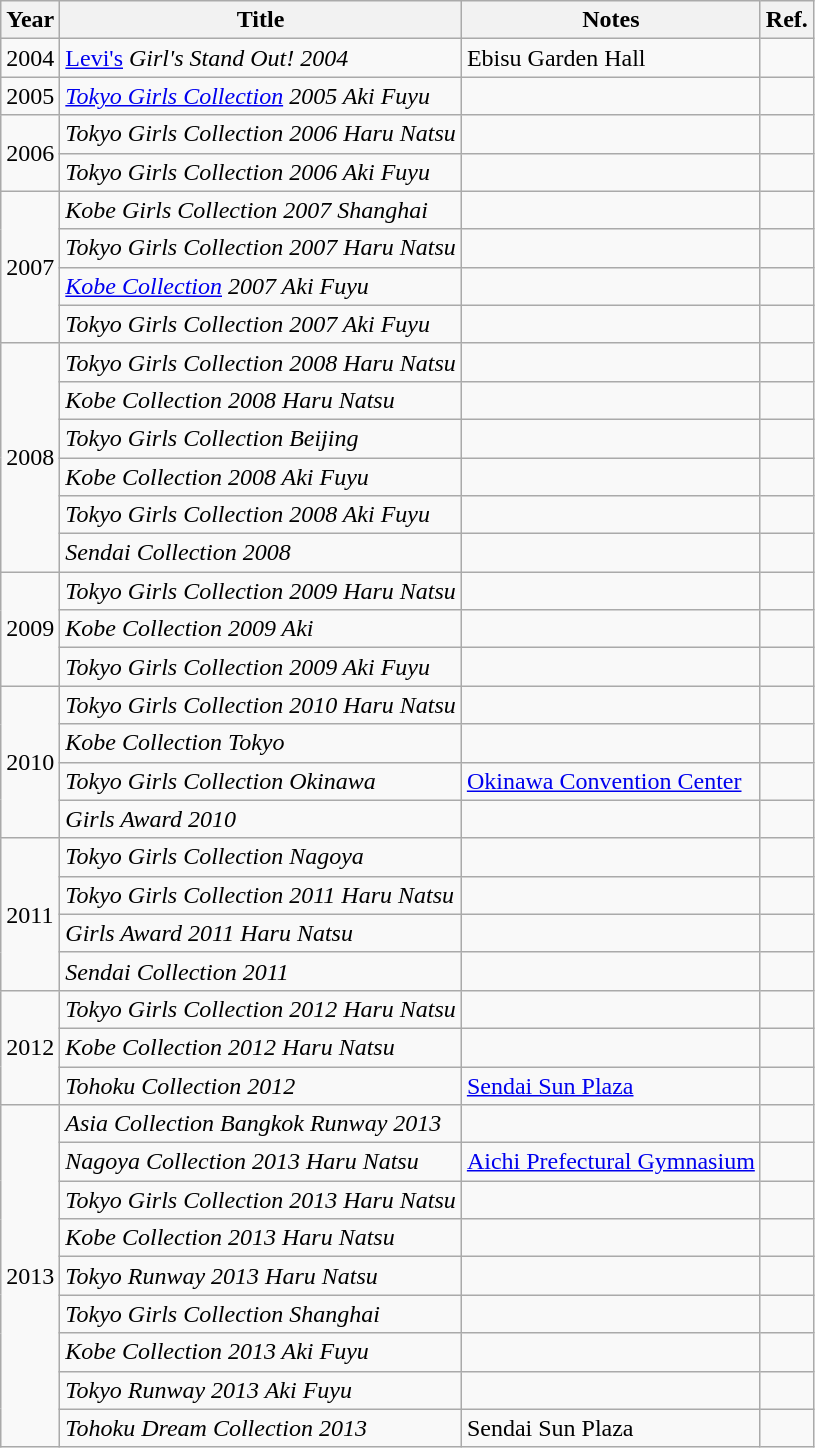<table class="wikitable">
<tr>
<th>Year</th>
<th>Title</th>
<th>Notes</th>
<th>Ref.</th>
</tr>
<tr>
<td>2004</td>
<td><a href='#'>Levi's</a> <em>Girl's Stand Out! 2004</em></td>
<td>Ebisu Garden Hall</td>
<td></td>
</tr>
<tr>
<td>2005</td>
<td><em><a href='#'>Tokyo Girls Collection</a> 2005 Aki Fuyu</em></td>
<td></td>
<td></td>
</tr>
<tr>
<td rowspan="2">2006</td>
<td><em>Tokyo Girls Collection 2006 Haru Natsu</em></td>
<td></td>
<td></td>
</tr>
<tr>
<td><em>Tokyo Girls Collection 2006 Aki Fuyu</em></td>
<td></td>
<td></td>
</tr>
<tr>
<td rowspan="4">2007</td>
<td><em>Kobe Girls Collection 2007 Shanghai</em></td>
<td></td>
<td></td>
</tr>
<tr>
<td><em>Tokyo Girls Collection 2007 Haru Natsu</em></td>
<td></td>
<td></td>
</tr>
<tr>
<td><em><a href='#'>Kobe Collection</a> 2007 Aki Fuyu</em></td>
<td></td>
<td></td>
</tr>
<tr>
<td><em>Tokyo Girls Collection 2007 Aki Fuyu</em></td>
<td></td>
<td></td>
</tr>
<tr>
<td rowspan="6">2008</td>
<td><em>Tokyo Girls Collection 2008 Haru Natsu</em></td>
<td></td>
<td></td>
</tr>
<tr>
<td><em>Kobe Collection 2008 Haru Natsu</em></td>
<td></td>
<td></td>
</tr>
<tr>
<td><em>Tokyo Girls Collection Beijing</em></td>
<td></td>
<td></td>
</tr>
<tr>
<td><em>Kobe Collection 2008 Aki Fuyu</em></td>
<td></td>
<td></td>
</tr>
<tr>
<td><em>Tokyo Girls Collection 2008 Aki Fuyu</em></td>
<td></td>
<td></td>
</tr>
<tr>
<td><em>Sendai Collection 2008</em></td>
<td></td>
<td></td>
</tr>
<tr>
<td rowspan="3">2009</td>
<td><em>Tokyo Girls Collection 2009 Haru Natsu</em></td>
<td></td>
<td></td>
</tr>
<tr>
<td><em>Kobe Collection 2009 Aki</em></td>
<td></td>
<td></td>
</tr>
<tr>
<td><em>Tokyo Girls Collection 2009 Aki Fuyu</em></td>
<td></td>
<td></td>
</tr>
<tr>
<td rowspan="4">2010</td>
<td><em>Tokyo Girls Collection 2010 Haru Natsu</em></td>
<td></td>
<td></td>
</tr>
<tr>
<td><em>Kobe Collection Tokyo</em></td>
<td></td>
<td></td>
</tr>
<tr>
<td><em>Tokyo Girls Collection Okinawa</em></td>
<td><a href='#'>Okinawa Convention Center</a></td>
<td></td>
</tr>
<tr>
<td><em>Girls Award 2010</em></td>
<td></td>
<td></td>
</tr>
<tr>
<td rowspan="4">2011</td>
<td><em>Tokyo Girls Collection Nagoya</em></td>
<td></td>
<td></td>
</tr>
<tr>
<td><em>Tokyo Girls Collection 2011 Haru Natsu</em></td>
<td></td>
<td></td>
</tr>
<tr>
<td><em>Girls Award 2011 Haru Natsu</em></td>
<td></td>
<td></td>
</tr>
<tr>
<td><em>Sendai Collection 2011</em></td>
<td></td>
<td></td>
</tr>
<tr>
<td rowspan="3">2012</td>
<td><em>Tokyo Girls Collection 2012 Haru Natsu</em></td>
<td></td>
<td></td>
</tr>
<tr>
<td><em>Kobe Collection 2012 Haru Natsu</em></td>
<td></td>
<td></td>
</tr>
<tr>
<td><em>Tohoku Collection 2012</em></td>
<td><a href='#'>Sendai Sun Plaza</a></td>
<td></td>
</tr>
<tr>
<td rowspan="9">2013</td>
<td><em>Asia Collection Bangkok Runway 2013</em></td>
<td></td>
<td></td>
</tr>
<tr>
<td><em>Nagoya Collection 2013 Haru Natsu</em></td>
<td><a href='#'>Aichi Prefectural Gymnasium</a></td>
<td></td>
</tr>
<tr>
<td><em>Tokyo Girls Collection 2013 Haru Natsu</em></td>
<td></td>
<td></td>
</tr>
<tr>
<td><em>Kobe Collection 2013 Haru Natsu</em></td>
<td></td>
<td></td>
</tr>
<tr>
<td><em>Tokyo Runway 2013 Haru Natsu</em></td>
<td></td>
<td></td>
</tr>
<tr>
<td><em>Tokyo Girls Collection Shanghai</em></td>
<td></td>
<td></td>
</tr>
<tr>
<td><em>Kobe Collection 2013 Aki Fuyu</em></td>
<td></td>
<td></td>
</tr>
<tr>
<td><em>Tokyo Runway 2013 Aki Fuyu</em></td>
<td></td>
<td></td>
</tr>
<tr>
<td><em>Tohoku Dream Collection 2013</em></td>
<td>Sendai Sun Plaza</td>
<td></td>
</tr>
</table>
